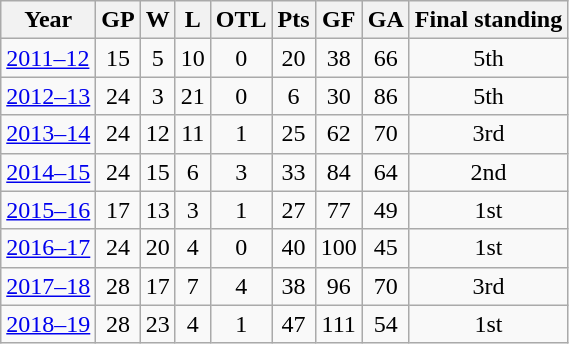<table class="wikitable sortable" style="text-align:center">
<tr>
<th>Year</th>
<th title="Games played" class="unsortable">GP</th>
<th title="Wins">W</th>
<th title="Losses">L</th>
<th title="Overtime Losses">OTL</th>
<th title="Points">Pts</th>
<th title="Goals for">GF</th>
<th title="Goals against">GA</th>
<th>Final standing</th>
</tr>
<tr>
<td align=left><a href='#'>2011–12</a></td>
<td>15</td>
<td>5</td>
<td>10</td>
<td>0</td>
<td>20</td>
<td>38</td>
<td>66</td>
<td>5th</td>
</tr>
<tr>
<td align=left><a href='#'>2012–13</a></td>
<td>24</td>
<td>3</td>
<td>21</td>
<td>0</td>
<td>6</td>
<td>30</td>
<td>86</td>
<td>5th</td>
</tr>
<tr>
<td align=left><a href='#'>2013–14</a></td>
<td>24</td>
<td>12</td>
<td>11</td>
<td>1</td>
<td>25</td>
<td>62</td>
<td>70</td>
<td>3rd</td>
</tr>
<tr>
<td align=left><a href='#'>2014–15</a></td>
<td>24</td>
<td>15</td>
<td>6</td>
<td>3</td>
<td>33</td>
<td>84</td>
<td>64</td>
<td>2nd</td>
</tr>
<tr>
<td align=left><a href='#'>2015–16</a></td>
<td>17</td>
<td>13</td>
<td>3</td>
<td>1</td>
<td>27</td>
<td>77</td>
<td>49</td>
<td>1st</td>
</tr>
<tr>
<td align=left><a href='#'>2016–17</a></td>
<td>24</td>
<td>20</td>
<td>4</td>
<td>0</td>
<td>40</td>
<td>100</td>
<td>45</td>
<td>1st</td>
</tr>
<tr>
<td align=left><a href='#'>2017–18</a></td>
<td>28</td>
<td>17</td>
<td>7</td>
<td>4</td>
<td>38</td>
<td>96</td>
<td>70</td>
<td>3rd</td>
</tr>
<tr>
<td align=left><a href='#'>2018–19</a></td>
<td>28</td>
<td>23</td>
<td>4</td>
<td>1</td>
<td>47</td>
<td>111</td>
<td>54</td>
<td>1st</td>
</tr>
</table>
